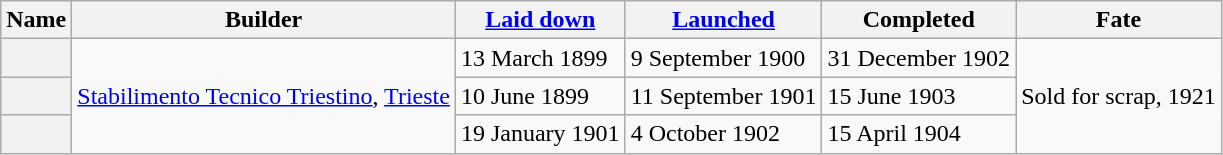<table class="wikitable plainrowheaders">
<tr>
<th scope="col">Name</th>
<th scope="col">Builder</th>
<th scope="col"><a href='#'>Laid down</a></th>
<th scope="col"><a href='#'>Launched</a></th>
<th scope="col">Completed</th>
<th scope="col">Fate</th>
</tr>
<tr>
<th scope="row"></th>
<td rowspan=3><a href='#'>Stabilimento Tecnico Triestino</a>, <a href='#'>Trieste</a></td>
<td>13 March 1899</td>
<td>9 September 1900</td>
<td>31 December 1902</td>
<td rowspan=3>Sold for scrap, 1921</td>
</tr>
<tr>
<th scope="row"></th>
<td>10 June 1899</td>
<td>11 September 1901</td>
<td>15 June 1903</td>
</tr>
<tr>
<th scope="row"></th>
<td>19 January 1901</td>
<td>4 October 1902</td>
<td>15 April 1904</td>
</tr>
</table>
